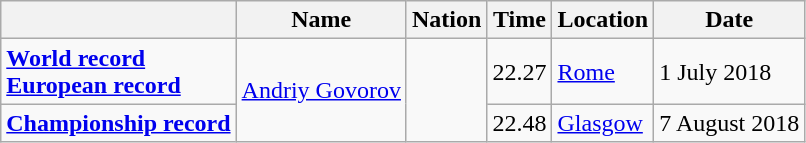<table class=wikitable>
<tr>
<th></th>
<th>Name</th>
<th>Nation</th>
<th>Time</th>
<th>Location</th>
<th>Date</th>
</tr>
<tr>
<td><strong><a href='#'>World record</a></strong><br><strong><a href='#'>European record</a></strong></td>
<td rowspan=2><a href='#'>Andriy Govorov</a></td>
<td rowspan=2></td>
<td>22.27</td>
<td><a href='#'>Rome</a></td>
<td>1 July 2018</td>
</tr>
<tr>
<td><strong><a href='#'>Championship record</a></strong></td>
<td>22.48</td>
<td><a href='#'>Glasgow</a></td>
<td>7 August 2018</td>
</tr>
</table>
